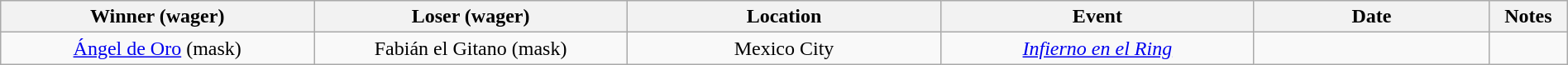<table class="wikitable sortable" width=100%  style="text-align: center">
<tr>
<th width=20% scope="col">Winner (wager)</th>
<th width=20% scope="col">Loser (wager)</th>
<th width=20% scope="col">Location</th>
<th width=20% scope="col">Event</th>
<th width=15% scope="col">Date</th>
<th class="unsortable" width=5% scope="col">Notes</th>
</tr>
<tr>
<td><a href='#'>Ángel de Oro</a> (mask)</td>
<td>Fabián el Gitano (mask)</td>
<td>Mexico City</td>
<td><em><a href='#'>Infierno en el Ring</a></em></td>
<td></td>
<td></td>
</tr>
</table>
